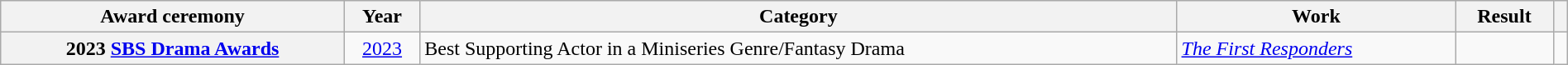<table class="wikitable sortable plainrowheaders" style="clear:none; font-size:100%; padding:0 auto; width:100%; margin:auto">
<tr>
<th scope="col">Award ceremony</th>
<th scope="col">Year</th>
<th scope="col">Category</th>
<th scope="col">Work</th>
<th scope="col">Result</th>
<th scope="col" class="unsortable"></th>
</tr>
<tr>
<th scope="row">2023 <a href='#'>SBS Drama Awards</a></th>
<td style="text-align:center"><a href='#'>2023</a></td>
<td>Best Supporting Actor in a Miniseries Genre/Fantasy Drama</td>
<td><em><a href='#'>The First Responders</a></em></td>
<td></td>
<td style="text-align:center"></td>
</tr>
</table>
